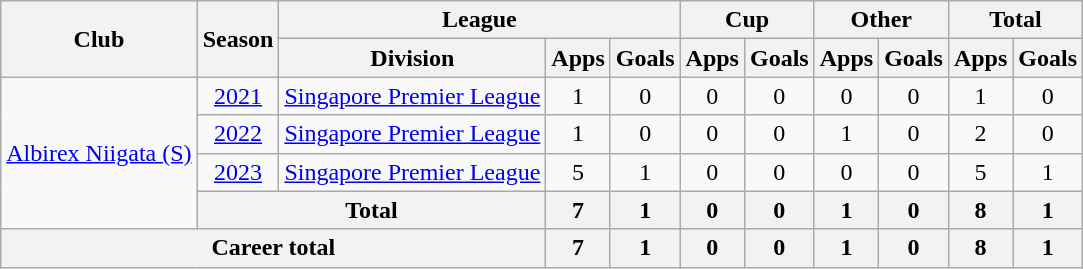<table class="wikitable" style="text-align: center">
<tr>
<th rowspan="2">Club</th>
<th rowspan="2">Season</th>
<th colspan="3">League</th>
<th colspan="2">Cup</th>
<th colspan="2">Other</th>
<th colspan="2">Total</th>
</tr>
<tr>
<th>Division</th>
<th>Apps</th>
<th>Goals</th>
<th>Apps</th>
<th>Goals</th>
<th>Apps</th>
<th>Goals</th>
<th>Apps</th>
<th>Goals</th>
</tr>
<tr>
<td rowspan="4"><a href='#'>Albirex Niigata (S)</a></td>
<td><a href='#'>2021</a></td>
<td><a href='#'>Singapore Premier League</a></td>
<td>1</td>
<td>0</td>
<td>0</td>
<td>0</td>
<td>0</td>
<td>0</td>
<td>1</td>
<td>0</td>
</tr>
<tr>
<td><a href='#'>2022</a></td>
<td><a href='#'>Singapore Premier League</a></td>
<td>1</td>
<td>0</td>
<td>0</td>
<td>0</td>
<td>1</td>
<td>0</td>
<td>2</td>
<td>0</td>
</tr>
<tr>
<td><a href='#'>2023</a></td>
<td><a href='#'>Singapore Premier League</a></td>
<td>5</td>
<td>1</td>
<td>0</td>
<td>0</td>
<td>0</td>
<td>0</td>
<td>5</td>
<td>1</td>
</tr>
<tr>
<th colspan=2>Total</th>
<th>7</th>
<th>1</th>
<th>0</th>
<th>0</th>
<th>1</th>
<th>0</th>
<th>8</th>
<th>1</th>
</tr>
<tr>
<th colspan=3>Career total</th>
<th>7</th>
<th>1</th>
<th>0</th>
<th>0</th>
<th>1</th>
<th>0</th>
<th>8</th>
<th>1</th>
</tr>
</table>
